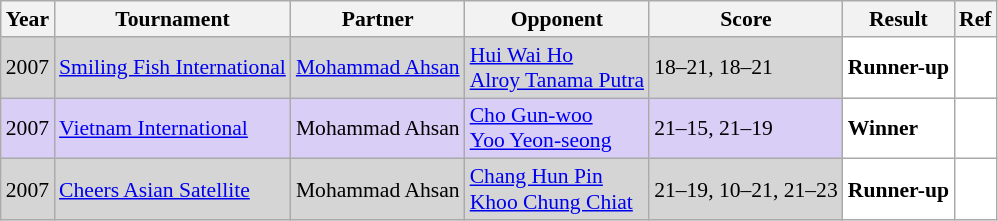<table class="sortable wikitable" style="font-size: 90%">
<tr>
<th>Year</th>
<th>Tournament</th>
<th>Partner</th>
<th>Opponent</th>
<th>Score</th>
<th>Result</th>
<th>Ref</th>
</tr>
<tr style="background:#D5D5D5">
<td align="center">2007</td>
<td align="left"><a href='#'>Smiling Fish International</a></td>
<td align="left"> <a href='#'>Mohammad Ahsan</a></td>
<td align="left"> <a href='#'>Hui Wai Ho</a><br> <a href='#'>Alroy Tanama Putra</a></td>
<td align="left">18–21, 18–21</td>
<td style="text-align:left; background:white"> <strong>Runner-up</strong></td>
<td style="text-align:center; background:white"></td>
</tr>
<tr style="background:#D8CEF6">
<td align="center">2007</td>
<td align="left"><a href='#'>Vietnam International</a></td>
<td align="left"> Mohammad Ahsan</td>
<td align="left"> <a href='#'>Cho Gun-woo</a><br> <a href='#'>Yoo Yeon-seong</a></td>
<td align="left">21–15, 21–19</td>
<td style="text-align:left; background:white"> <strong>Winner</strong></td>
<td style="text-align:center; background:white"></td>
</tr>
<tr style="background:#D5D5D5">
<td align="center">2007</td>
<td align="left"><a href='#'>Cheers Asian Satellite</a></td>
<td align="left"> Mohammad Ahsan</td>
<td align="left"> <a href='#'>Chang Hun Pin</a><br> <a href='#'>Khoo Chung Chiat</a></td>
<td align="left">21–19, 10–21, 21–23</td>
<td style="text-align:left; background:white"> <strong>Runner-up</strong></td>
<td style="text-align:center; background:white"></td>
</tr>
</table>
